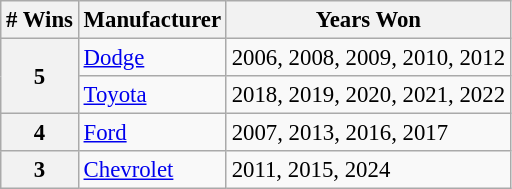<table class="wikitable" style="font-size: 95%;">
<tr>
<th># Wins</th>
<th>Manufacturer</th>
<th>Years Won</th>
</tr>
<tr>
<th rowspan=2>5</th>
<td><a href='#'>Dodge</a></td>
<td>2006, 2008, 2009, 2010, 2012</td>
</tr>
<tr>
<td><a href='#'>Toyota</a></td>
<td>2018, 2019, 2020, 2021, 2022</td>
</tr>
<tr>
<th>4</th>
<td><a href='#'>Ford</a></td>
<td>2007, 2013, 2016, 2017</td>
</tr>
<tr>
<th>3</th>
<td><a href='#'>Chevrolet</a></td>
<td>2011, 2015, 2024</td>
</tr>
</table>
